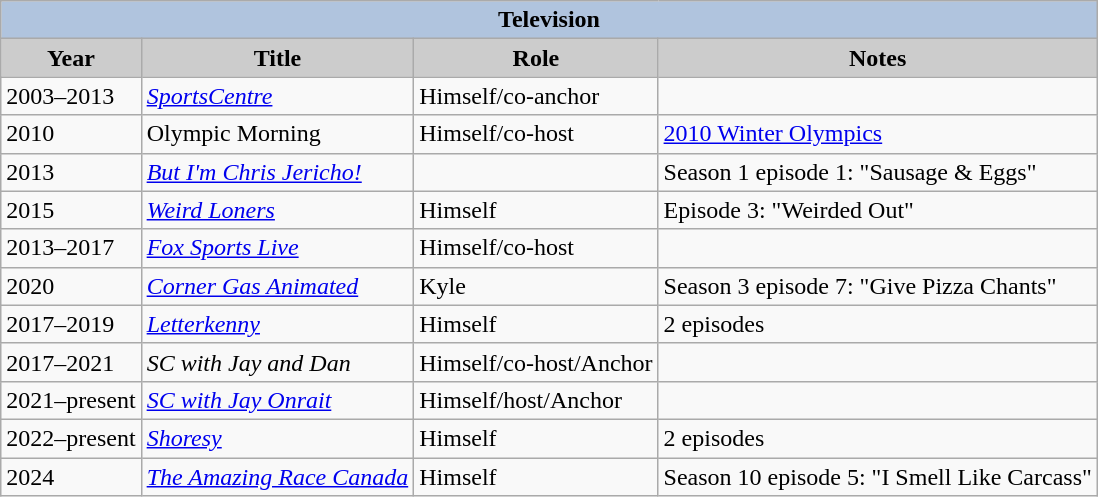<table class="wikitable">
<tr>
<th colspan=4 style="background:#B0C4DE;">Television</th>
</tr>
<tr>
<th style="background: #CCCCCC;">Year</th>
<th style="background: #CCCCCC;">Title</th>
<th style="background: #CCCCCC;">Role</th>
<th style="background: #CCCCCC;">Notes</th>
</tr>
<tr>
<td>2003–2013</td>
<td><em><a href='#'>SportsCentre</a></em></td>
<td>Himself/co-anchor</td>
<td></td>
</tr>
<tr>
<td>2010</td>
<td>Olympic Morning</td>
<td>Himself/co-host</td>
<td><a href='#'>2010 Winter Olympics</a></td>
</tr>
<tr>
<td>2013</td>
<td><em><a href='#'>But I'm Chris Jericho!</a></em></td>
<td></td>
<td>Season 1 episode 1: "Sausage & Eggs"</td>
</tr>
<tr>
<td>2015</td>
<td><em><a href='#'>Weird Loners</a></em></td>
<td>Himself</td>
<td>Episode 3: "Weirded Out"</td>
</tr>
<tr>
<td>2013–2017</td>
<td><em><a href='#'>Fox Sports Live</a></em></td>
<td>Himself/co-host</td>
<td></td>
</tr>
<tr>
<td>2020</td>
<td><em><a href='#'>Corner Gas Animated</a></em></td>
<td>Kyle</td>
<td>Season 3 episode 7: "Give Pizza Chants"</td>
</tr>
<tr>
<td>2017–2019</td>
<td><em><a href='#'>Letterkenny</a></em></td>
<td>Himself</td>
<td>2 episodes</td>
</tr>
<tr>
<td>2017–2021</td>
<td><em>SC with Jay and Dan</em></td>
<td>Himself/co-host/Anchor</td>
<td></td>
</tr>
<tr>
<td>2021–present</td>
<td><em><a href='#'>SC with Jay Onrait</a></em></td>
<td>Himself/host/Anchor</td>
<td></td>
</tr>
<tr>
<td>2022–present</td>
<td><em><a href='#'>Shoresy</a></em></td>
<td>Himself</td>
<td>2 episodes</td>
</tr>
<tr>
<td>2024</td>
<td><em><a href='#'>The Amazing Race Canada</a></em></td>
<td>Himself</td>
<td>Season 10 episode 5: "I Smell Like Carcass"</td>
</tr>
</table>
